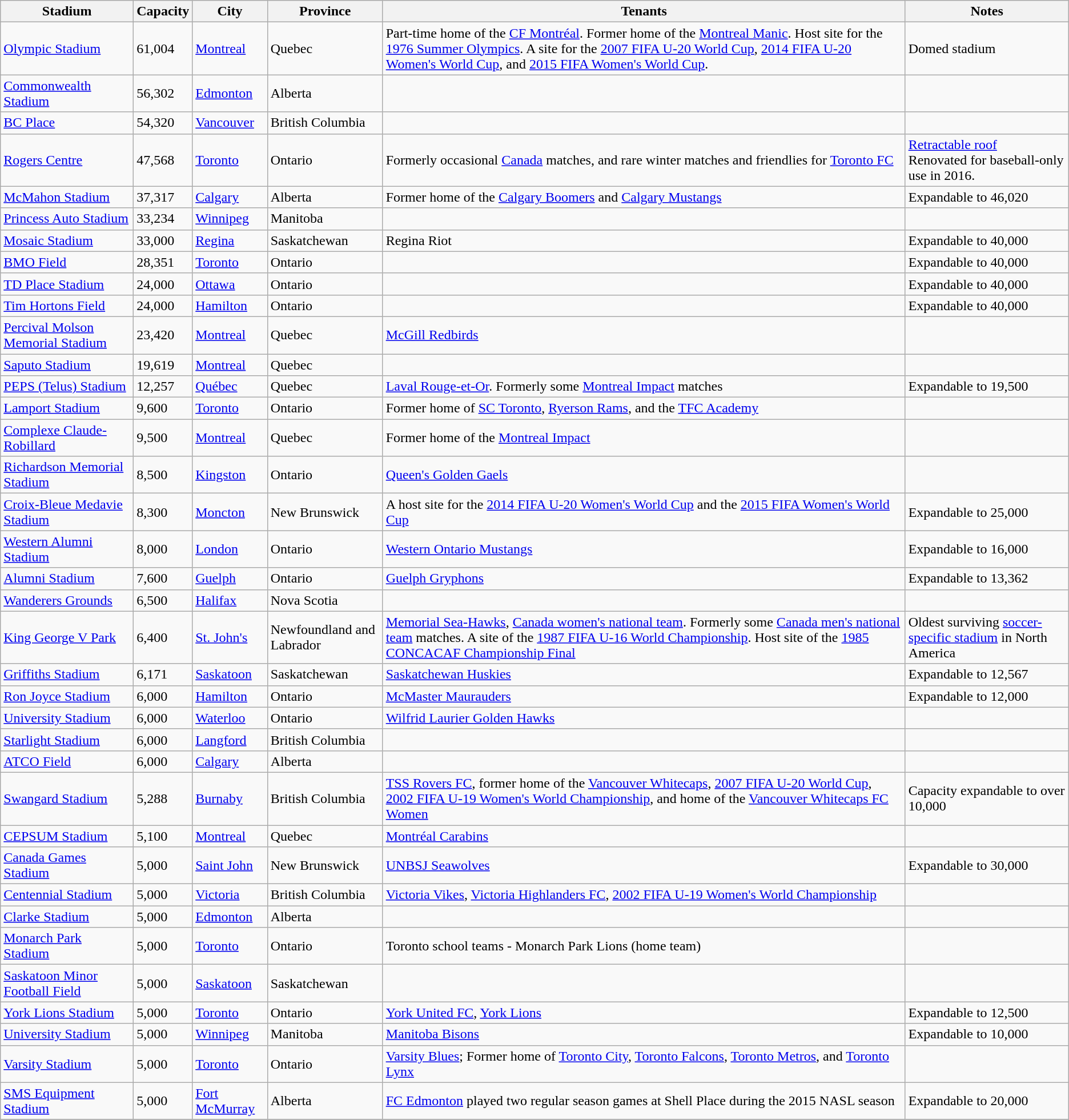<table class="wikitable sortable">
<tr>
<th>Stadium</th>
<th data-sort-type="number">Capacity</th>
<th>City</th>
<th>Province</th>
<th>Tenants</th>
<th>Notes</th>
</tr>
<tr>
<td><a href='#'>Olympic Stadium</a></td>
<td>61,004</td>
<td><a href='#'>Montreal</a></td>
<td>Quebec</td>
<td>Part-time home of the <a href='#'>CF Montréal</a>. Former home of the <a href='#'>Montreal Manic</a>. Host site for the <a href='#'>1976 Summer Olympics</a>. A site for the <a href='#'>2007 FIFA U-20 World Cup</a>, <a href='#'>2014 FIFA U-20 Women's World Cup</a>, and <a href='#'>2015 FIFA Women's World Cup</a>.</td>
<td>Domed stadium</td>
</tr>
<tr>
<td><a href='#'>Commonwealth Stadium</a></td>
<td>56,302</td>
<td><a href='#'>Edmonton</a></td>
<td>Alberta</td>
<td></td>
<td></td>
</tr>
<tr>
<td><a href='#'>BC Place</a></td>
<td>54,320</td>
<td><a href='#'>Vancouver</a></td>
<td>British Columbia</td>
<td></td>
</tr>
<tr>
<td><a href='#'>Rogers Centre</a></td>
<td>47,568</td>
<td><a href='#'>Toronto</a></td>
<td>Ontario</td>
<td>Formerly occasional <a href='#'>Canada</a> matches, and rare winter matches and friendlies for <a href='#'>Toronto FC</a></td>
<td><a href='#'>Retractable roof</a><br>Renovated for baseball-only use in 2016.</td>
</tr>
<tr>
<td><a href='#'>McMahon Stadium</a></td>
<td>37,317</td>
<td><a href='#'>Calgary</a></td>
<td>Alberta</td>
<td>Former home of the <a href='#'>Calgary Boomers</a> and <a href='#'>Calgary Mustangs</a></td>
<td>Expandable to 46,020</td>
</tr>
<tr>
<td><a href='#'>Princess Auto Stadium</a></td>
<td>33,234</td>
<td><a href='#'>Winnipeg</a></td>
<td>Manitoba</td>
<td></td>
</tr>
<tr>
<td><a href='#'>Mosaic Stadium</a></td>
<td>33,000</td>
<td><a href='#'>Regina</a></td>
<td>Saskatchewan</td>
<td>Regina Riot</td>
<td>Expandable to 40,000</td>
</tr>
<tr>
<td><a href='#'>BMO Field</a></td>
<td>28,351</td>
<td><a href='#'>Toronto</a></td>
<td>Ontario</td>
<td></td>
<td>Expandable to 40,000</td>
</tr>
<tr>
<td><a href='#'>TD Place Stadium</a></td>
<td>24,000</td>
<td><a href='#'>Ottawa</a></td>
<td>Ontario</td>
<td></td>
<td>Expandable to 40,000</td>
</tr>
<tr>
<td><a href='#'>Tim Hortons Field</a></td>
<td>24,000</td>
<td><a href='#'>Hamilton</a></td>
<td>Ontario</td>
<td></td>
<td>Expandable to 40,000</td>
</tr>
<tr>
<td><a href='#'>Percival Molson Memorial Stadium</a></td>
<td>23,420</td>
<td><a href='#'>Montreal</a></td>
<td>Quebec</td>
<td><a href='#'>McGill Redbirds</a></td>
<td></td>
</tr>
<tr>
<td><a href='#'>Saputo Stadium</a></td>
<td>19,619</td>
<td><a href='#'>Montreal</a></td>
<td>Quebec</td>
<td></td>
<td></td>
</tr>
<tr>
<td><a href='#'>PEPS (Telus) Stadium</a></td>
<td>12,257</td>
<td><a href='#'>Québec</a></td>
<td>Quebec</td>
<td><a href='#'>Laval Rouge-et-Or</a>. Formerly some <a href='#'>Montreal Impact</a> matches</td>
<td>Expandable to 19,500</td>
</tr>
<tr>
<td><a href='#'>Lamport Stadium</a></td>
<td>9,600</td>
<td><a href='#'>Toronto</a></td>
<td>Ontario</td>
<td>Former home of <a href='#'>SC Toronto</a>, <a href='#'>Ryerson Rams</a>, and the <a href='#'>TFC Academy</a></td>
<td></td>
</tr>
<tr>
<td><a href='#'>Complexe Claude-Robillard</a></td>
<td>9,500</td>
<td><a href='#'>Montreal</a></td>
<td>Quebec</td>
<td>Former home of the <a href='#'>Montreal Impact</a></td>
<td></td>
</tr>
<tr>
<td><a href='#'>Richardson Memorial Stadium</a></td>
<td>8,500</td>
<td><a href='#'>Kingston</a></td>
<td>Ontario</td>
<td><a href='#'>Queen's Golden Gaels</a></td>
<td></td>
</tr>
<tr>
<td><a href='#'>Croix-Bleue Medavie Stadium</a></td>
<td>8,300</td>
<td><a href='#'>Moncton</a></td>
<td>New Brunswick</td>
<td>A host site for the <a href='#'>2014 FIFA U-20 Women's World Cup</a> and the <a href='#'>2015 FIFA Women's World Cup</a></td>
<td>Expandable to 25,000</td>
</tr>
<tr>
<td><a href='#'>Western Alumni Stadium</a></td>
<td>8,000</td>
<td><a href='#'>London</a></td>
<td>Ontario</td>
<td><a href='#'>Western Ontario Mustangs</a></td>
<td>Expandable to 16,000</td>
</tr>
<tr>
<td><a href='#'>Alumni Stadium</a></td>
<td>7,600</td>
<td><a href='#'>Guelph</a></td>
<td>Ontario</td>
<td><a href='#'>Guelph Gryphons</a></td>
<td>Expandable to 13,362</td>
</tr>
<tr>
<td><a href='#'>Wanderers Grounds</a></td>
<td>6,500</td>
<td><a href='#'>Halifax</a></td>
<td>Nova Scotia</td>
<td></td>
<td></td>
</tr>
<tr>
<td><a href='#'>King George V Park</a></td>
<td>6,400</td>
<td><a href='#'>St. John's</a></td>
<td>Newfoundland and Labrador</td>
<td><a href='#'>Memorial Sea-Hawks</a>, <a href='#'>Canada women's national team</a>. Formerly some <a href='#'>Canada men's national team</a> matches. A site of the <a href='#'>1987 FIFA U-16 World Championship</a>. Host site of the <a href='#'>1985 CONCACAF Championship Final</a></td>
<td>Oldest surviving <a href='#'>soccer-specific stadium</a> in North America</td>
</tr>
<tr>
<td><a href='#'>Griffiths Stadium</a></td>
<td>6,171</td>
<td><a href='#'>Saskatoon</a></td>
<td>Saskatchewan</td>
<td><a href='#'>Saskatchewan Huskies</a></td>
<td>Expandable to 12,567</td>
</tr>
<tr>
<td><a href='#'>Ron Joyce Stadium</a></td>
<td>6,000</td>
<td><a href='#'>Hamilton</a></td>
<td>Ontario</td>
<td><a href='#'>McMaster Maurauders</a></td>
<td>Expandable to 12,000</td>
</tr>
<tr>
<td><a href='#'>University Stadium</a></td>
<td>6,000</td>
<td><a href='#'>Waterloo</a></td>
<td>Ontario</td>
<td><a href='#'>Wilfrid Laurier Golden Hawks</a></td>
<td></td>
</tr>
<tr>
<td><a href='#'>Starlight Stadium</a></td>
<td>6,000</td>
<td><a href='#'>Langford</a></td>
<td>British Columbia</td>
<td></td>
<td></td>
</tr>
<tr>
<td><a href='#'>ATCO Field</a></td>
<td>6,000</td>
<td><a href='#'>Calgary</a></td>
<td>Alberta</td>
<td></td>
<td></td>
</tr>
<tr>
<td><a href='#'>Swangard Stadium</a></td>
<td>5,288</td>
<td><a href='#'>Burnaby</a></td>
<td>British Columbia</td>
<td><a href='#'>TSS Rovers FC</a>, former home of the <a href='#'>Vancouver Whitecaps</a>, <a href='#'>2007 FIFA U-20 World Cup</a>, <a href='#'>2002 FIFA U-19 Women's World Championship</a>, and home of the <a href='#'>Vancouver Whitecaps FC Women</a></td>
<td>Capacity expandable to over 10,000</td>
</tr>
<tr>
<td><a href='#'>CEPSUM Stadium</a></td>
<td>5,100</td>
<td><a href='#'>Montreal</a></td>
<td>Quebec</td>
<td><a href='#'>Montréal Carabins</a></td>
<td></td>
</tr>
<tr>
<td><a href='#'>Canada Games Stadium</a></td>
<td>5,000</td>
<td><a href='#'>Saint John</a></td>
<td>New Brunswick</td>
<td><a href='#'>UNBSJ Seawolves</a></td>
<td>Expandable to 30,000</td>
</tr>
<tr>
<td><a href='#'>Centennial Stadium</a></td>
<td>5,000</td>
<td><a href='#'>Victoria</a></td>
<td>British Columbia</td>
<td><a href='#'>Victoria Vikes</a>, <a href='#'>Victoria Highlanders FC</a>, <a href='#'>2002 FIFA U-19 Women's World Championship</a></td>
<td></td>
</tr>
<tr>
<td><a href='#'>Clarke Stadium</a></td>
<td>5,000</td>
<td><a href='#'>Edmonton</a></td>
<td>Alberta</td>
<td></td>
<td></td>
</tr>
<tr>
<td><a href='#'>Monarch Park Stadium</a></td>
<td>5,000</td>
<td><a href='#'>Toronto</a></td>
<td>Ontario</td>
<td>Toronto school teams - Monarch Park Lions (home team)</td>
<td></td>
</tr>
<tr>
<td><a href='#'>Saskatoon Minor Football Field</a></td>
<td>5,000</td>
<td><a href='#'>Saskatoon</a></td>
<td>Saskatchewan</td>
<td></td>
<td></td>
</tr>
<tr>
<td><a href='#'>York Lions Stadium</a></td>
<td>5,000</td>
<td><a href='#'>Toronto</a></td>
<td>Ontario</td>
<td><a href='#'>York United FC</a>, <a href='#'>York Lions</a></td>
<td>Expandable to 12,500</td>
</tr>
<tr>
<td><a href='#'>University Stadium</a></td>
<td>5,000</td>
<td><a href='#'>Winnipeg</a></td>
<td>Manitoba</td>
<td><a href='#'>Manitoba Bisons</a></td>
<td>Expandable to 10,000</td>
</tr>
<tr>
<td><a href='#'>Varsity Stadium</a></td>
<td>5,000</td>
<td><a href='#'>Toronto</a></td>
<td>Ontario</td>
<td><a href='#'>Varsity Blues</a>; Former home of <a href='#'>Toronto City</a>, <a href='#'>Toronto Falcons</a>, <a href='#'>Toronto Metros</a>, and <a href='#'>Toronto Lynx</a></td>
<td></td>
</tr>
<tr>
<td><a href='#'>SMS Equipment Stadium</a></td>
<td>5,000</td>
<td><a href='#'>Fort McMurray</a></td>
<td>Alberta</td>
<td><a href='#'>FC Edmonton</a> played two regular season games at Shell Place during the 2015 NASL season</td>
<td>Expandable to 20,000</td>
</tr>
<tr>
</tr>
</table>
